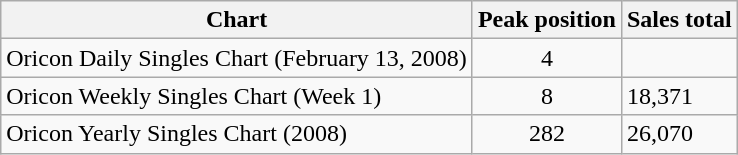<table class="wikitable">
<tr>
<th>Chart</th>
<th>Peak position</th>
<th>Sales total</th>
</tr>
<tr>
<td>Oricon Daily Singles Chart (February 13, 2008)</td>
<td align="center">4</td>
<td></td>
</tr>
<tr>
<td>Oricon Weekly Singles Chart (Week 1)</td>
<td align="center">8</td>
<td>18,371</td>
</tr>
<tr>
<td>Oricon Yearly Singles Chart (2008)</td>
<td align="center">282</td>
<td>26,070</td>
</tr>
</table>
